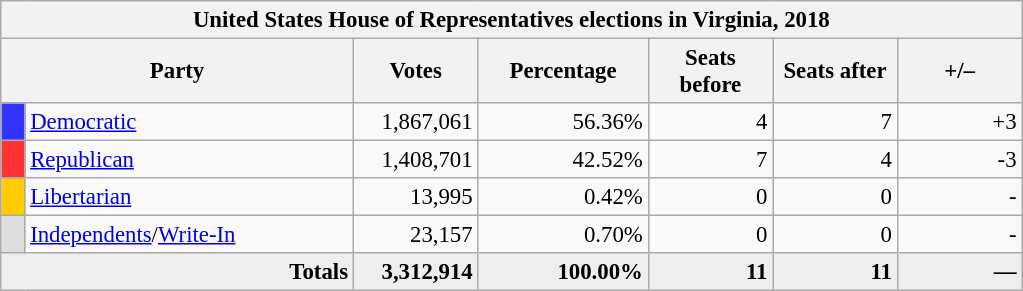<table class="wikitable" style="font-size: 95%;">
<tr>
<th colspan="7">United States House of Representatives elections in Virginia, 2018</th>
</tr>
<tr>
<th colspan=2 style="width: 15em">Party</th>
<th style="width: 5em">Votes</th>
<th style="width: 7em">Percentage</th>
<th style="width: 5em">Seats before</th>
<th style="width: 5em">Seats after</th>
<th style="width: 5em">+/–</th>
</tr>
<tr>
<th style="background-color:#3333FF; width: 3px"></th>
<td style="width: 130px"><a href='#'>Democratic</a></td>
<td align="right">1,867,061</td>
<td align="right">56.36%</td>
<td align="right">4</td>
<td align="right">7</td>
<td align="right">+3</td>
</tr>
<tr>
<th style="background-color:#FF3333; width: 3px"></th>
<td style="width: 130px"><a href='#'>Republican</a></td>
<td align="right">1,408,701</td>
<td align="right">42.52%</td>
<td align="right">7</td>
<td align="right">4</td>
<td align="right">-3</td>
</tr>
<tr>
<th style="background-color:#FFCC00; width: 3px"></th>
<td style="width: 130px"><a href='#'>Libertarian</a></td>
<td align="right">13,995</td>
<td align="right">0.42%</td>
<td align="right">0</td>
<td align="right">0</td>
<td align="right">-</td>
</tr>
<tr>
<th style="background-color:#DDDDDD; width: 3px"></th>
<td style="width: 130px"><a href='#'>Independents</a>/<a href='#'>Write-In</a></td>
<td align="right">23,157</td>
<td align="right">0.70%</td>
<td align="right">0</td>
<td align="right">0</td>
<td align="right">-</td>
</tr>
<tr bgcolor="#EEEEEE">
<td colspan="2" align="right"><strong>Totals</strong></td>
<td align="right"><strong>3,312,914</strong></td>
<td align="right"><strong>100.00%</strong></td>
<td align="right"><strong>11</strong></td>
<td align="right"><strong>11</strong></td>
<td align="right"><strong>—</strong></td>
</tr>
</table>
